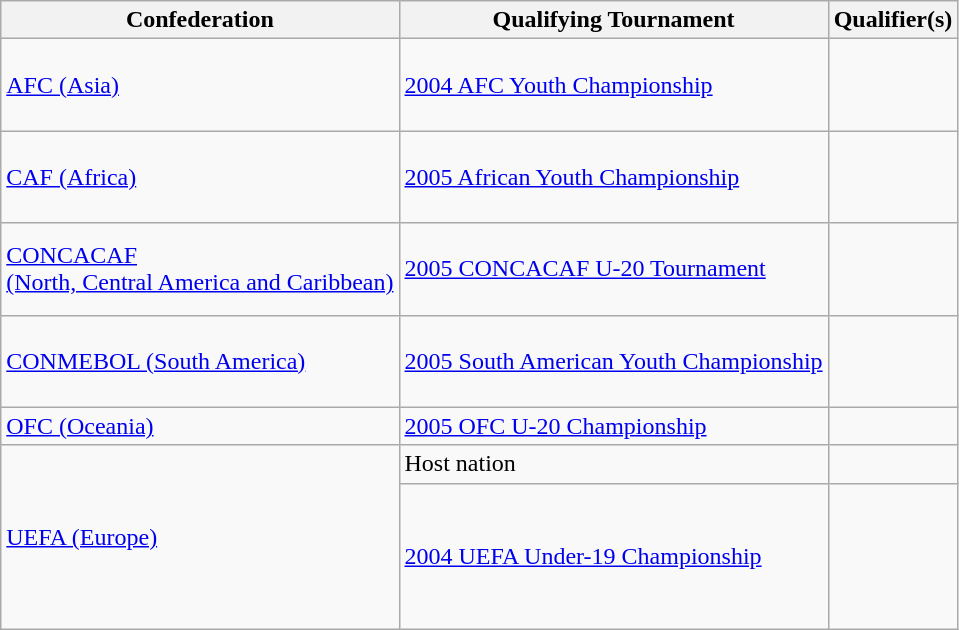<table class=wikitable>
<tr>
<th>Confederation</th>
<th>Qualifying Tournament</th>
<th>Qualifier(s)</th>
</tr>
<tr>
<td><a href='#'>AFC (Asia)</a></td>
<td><a href='#'>2004 AFC Youth Championship</a></td>
<td><br><br><br></td>
</tr>
<tr>
<td><a href='#'>CAF (Africa)</a></td>
<td><a href='#'>2005 African Youth Championship</a></td>
<td><br><br><br></td>
</tr>
<tr>
<td><a href='#'>CONCACAF <br> (North, Central America and Caribbean)</a></td>
<td><a href='#'>2005 CONCACAF U-20 Tournament</a></td>
<td><br><br><br></td>
</tr>
<tr>
<td><a href='#'>CONMEBOL (South America)</a></td>
<td><a href='#'>2005 South American Youth Championship</a></td>
<td><br><br><br></td>
</tr>
<tr>
<td><a href='#'>OFC (Oceania)</a></td>
<td><a href='#'>2005 OFC U-20 Championship</a></td>
<td></td>
</tr>
<tr>
<td rowspan=2><a href='#'>UEFA (Europe)</a></td>
<td>Host nation</td>
<td></td>
</tr>
<tr>
<td><a href='#'>2004 UEFA Under-19 Championship</a></td>
<td><br><br><br><br><br></td>
</tr>
</table>
